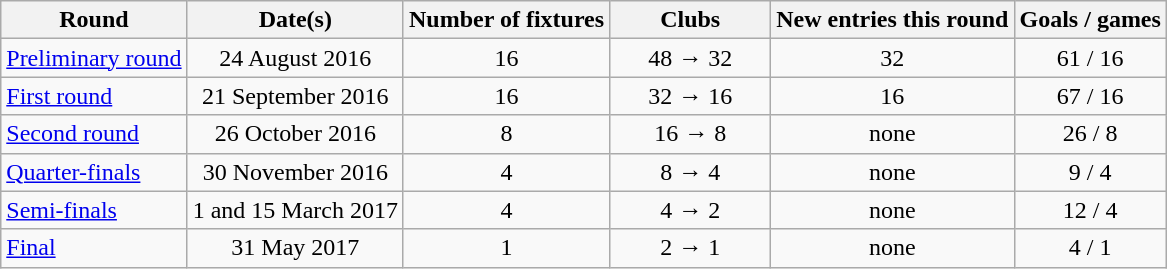<table class="wikitable" style="text-align:center">
<tr>
<th>Round</th>
<th>Date(s)</th>
<th>Number of fixtures</th>
<th width=100>Clubs</th>
<th>New entries this round</th>
<th>Goals / games</th>
</tr>
<tr>
<td style="text-align:left;"><a href='#'>Preliminary round</a></td>
<td>24 August 2016</td>
<td>16</td>
<td>48 → 32</td>
<td>32</td>
<td>61 / 16</td>
</tr>
<tr>
<td style="text-align:left;"><a href='#'>First round</a></td>
<td>21 September 2016</td>
<td>16</td>
<td>32 → 16</td>
<td>16</td>
<td>67 / 16</td>
</tr>
<tr>
<td style="text-align:left;"><a href='#'>Second round</a></td>
<td>26 October 2016</td>
<td>8</td>
<td>16 → 8</td>
<td>none</td>
<td>26 / 8</td>
</tr>
<tr>
<td style="text-align:left;"><a href='#'>Quarter-finals</a></td>
<td>30 November 2016</td>
<td>4</td>
<td>8 → 4</td>
<td>none</td>
<td>9 / 4</td>
</tr>
<tr>
<td style="text-align:left;"><a href='#'>Semi-finals</a></td>
<td>1 and 15 March 2017</td>
<td>4</td>
<td>4 → 2</td>
<td>none</td>
<td>12 / 4</td>
</tr>
<tr>
<td style="text-align:left;"><a href='#'>Final</a></td>
<td>31 May 2017</td>
<td>1</td>
<td>2 → 1</td>
<td>none</td>
<td>4 / 1</td>
</tr>
</table>
